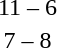<table style="text-align:center">
<tr>
<th width=200></th>
<th width=100></th>
<th width=200></th>
</tr>
<tr>
<td align=right><strong></strong></td>
<td>11 – 6</td>
<td align=left></td>
</tr>
<tr>
<td align=right></td>
<td>7 – 8</td>
<td align=left><strong></strong></td>
</tr>
</table>
